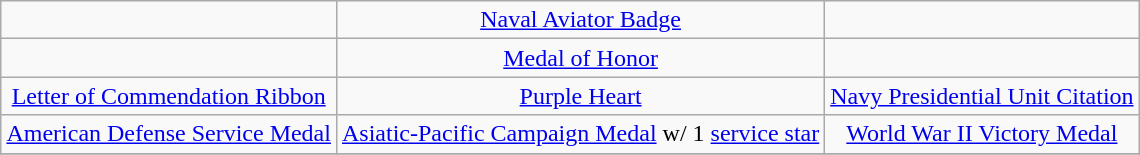<table class="wikitable" style="margin:1em auto; text-align:center;">
<tr>
<td></td>
<td><a href='#'>Naval Aviator Badge</a></td>
<td></td>
</tr>
<tr>
<td></td>
<td><a href='#'>Medal of Honor</a></td>
<td></td>
</tr>
<tr>
<td><a href='#'>Letter of Commendation Ribbon</a></td>
<td><a href='#'>Purple Heart</a></td>
<td><a href='#'>Navy Presidential Unit Citation</a></td>
</tr>
<tr>
<td><a href='#'>American Defense Service Medal</a></td>
<td><a href='#'>Asiatic-Pacific Campaign Medal</a> w/ 1 <a href='#'>service star</a></td>
<td><a href='#'>World War II Victory Medal</a></td>
</tr>
<tr>
</tr>
</table>
